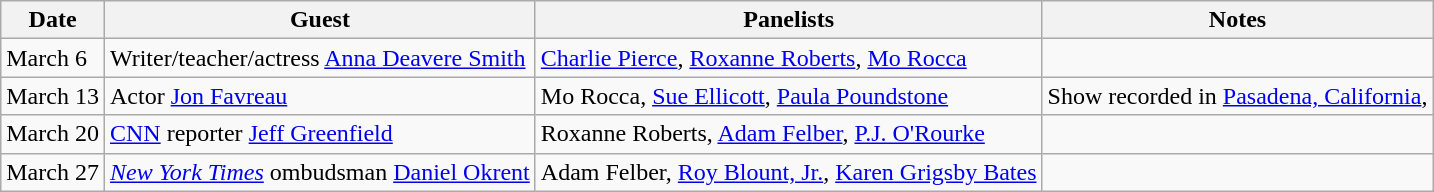<table class="wikitable">
<tr ">
<th>Date</th>
<th>Guest</th>
<th>Panelists</th>
<th>Notes</th>
</tr>
<tr>
<td>March 6</td>
<td>Writer/teacher/actress <a href='#'>Anna Deavere Smith</a></td>
<td><a href='#'>Charlie Pierce</a>, <a href='#'>Roxanne Roberts</a>, <a href='#'>Mo Rocca</a></td>
<td></td>
</tr>
<tr>
<td>March 13</td>
<td>Actor <a href='#'>Jon Favreau</a></td>
<td>Mo Rocca, <a href='#'>Sue Ellicott</a>, <a href='#'>Paula Poundstone</a></td>
<td>Show recorded in <a href='#'>Pasadena, California</a>, </td>
</tr>
<tr>
<td>March 20</td>
<td><a href='#'>CNN</a> reporter <a href='#'>Jeff Greenfield</a></td>
<td>Roxanne Roberts, <a href='#'>Adam Felber</a>, <a href='#'>P.J. O'Rourke</a></td>
<td></td>
</tr>
<tr>
<td>March 27</td>
<td><em><a href='#'>New York Times</a></em> ombudsman <a href='#'>Daniel Okrent</a></td>
<td>Adam Felber, <a href='#'>Roy Blount, Jr.</a>, <a href='#'>Karen Grigsby Bates</a></td>
<td></td>
</tr>
</table>
